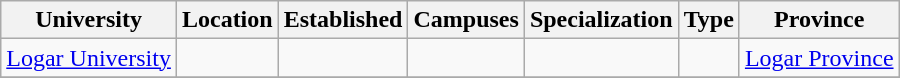<table class="wikitable sortable">
<tr>
<th>University</th>
<th>Location</th>
<th>Established</th>
<th>Campuses</th>
<th>Specialization</th>
<th>Type</th>
<th>Province</th>
</tr>
<tr>
<td><a href='#'>Logar University</a></td>
<td></td>
<td></td>
<td></td>
<td></td>
<td></td>
<td><a href='#'>Logar Province</a></td>
</tr>
<tr>
</tr>
</table>
